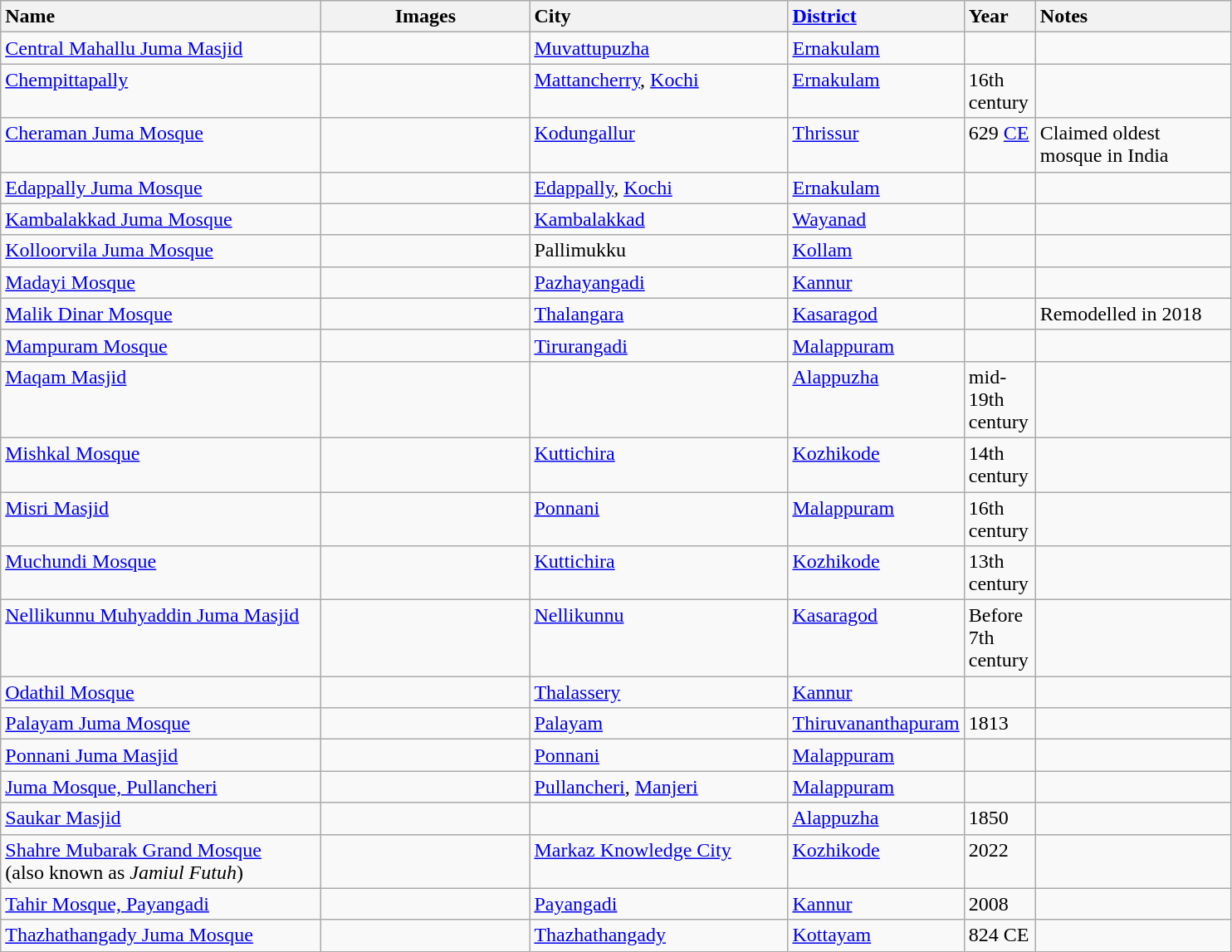<table class="wikitable sortable">
<tr>
<th style="text-align:left; width:250px;">Name</th>
<th style="text-align:center; width:160px;" class="unsortable">Images</th>
<th style="text-align:left; width:200px;">City</th>
<th style="text-align:left; width:100px;"><a href='#'>District</a></th>
<th style="text-align:left; width:050px;">Year</th>
<th style="text-align:left; width:150px;" class="unsortable">Notes</th>
</tr>
<tr valign="top">
<td><a href='#'>Central Mahallu Juma Masjid</a></td>
<td></td>
<td><a href='#'>Muvattupuzha</a></td>
<td><a href='#'>Ernakulam</a></td>
<td></td>
<td></td>
</tr>
<tr valign="top">
<td><a href='#'>Chempittapally</a></td>
<td></td>
<td><a href='#'>Mattancherry</a>, <a href='#'>Kochi</a></td>
<td><a href='#'>Ernakulam</a></td>
<td>16th century</td>
<td></td>
</tr>
<tr valign="top">
<td><a href='#'>Cheraman Juma Mosque</a></td>
<td></td>
<td><a href='#'>Kodungallur</a></td>
<td><a href='#'>Thrissur</a></td>
<td>629 <a href='#'>CE</a></td>
<td>Claimed oldest mosque in India</td>
</tr>
<tr valign="top">
<td><a href='#'>Edappally Juma Mosque</a></td>
<td></td>
<td><a href='#'>Edappally</a>, <a href='#'>Kochi</a></td>
<td><a href='#'>Ernakulam</a></td>
<td></td>
<td></td>
</tr>
<tr valign="top">
<td><a href='#'>Kambalakkad Juma Mosque</a></td>
<td></td>
<td><a href='#'>Kambalakkad</a></td>
<td><a href='#'>Wayanad</a></td>
<td></td>
<td></td>
</tr>
<tr valign="top">
<td><a href='#'>Kolloorvila Juma Mosque</a></td>
<td></td>
<td>Pallimukku</td>
<td><a href='#'>Kollam</a></td>
<td></td>
<td></td>
</tr>
<tr valign="top">
<td><a href='#'>Madayi Mosque</a></td>
<td></td>
<td><a href='#'>Pazhayangadi</a></td>
<td><a href='#'>Kannur</a></td>
<td></td>
<td></td>
</tr>
<tr valign="top">
<td><a href='#'>Malik Dinar Mosque</a></td>
<td></td>
<td><a href='#'>Thalangara</a></td>
<td><a href='#'>Kasaragod</a></td>
<td></td>
<td>Remodelled in 2018</td>
</tr>
<tr valign="top">
<td><a href='#'>Mampuram Mosque</a></td>
<td></td>
<td><a href='#'>Tirurangadi</a></td>
<td><a href='#'>Malappuram</a></td>
<td></td>
<td></td>
</tr>
<tr valign="top">
<td><a href='#'>Maqam Masjid</a></td>
<td></td>
<td></td>
<td><a href='#'>Alappuzha</a></td>
<td>mid-19th century</td>
<td></td>
</tr>
<tr valign="top">
<td><a href='#'>Mishkal Mosque</a></td>
<td></td>
<td><a href='#'>Kuttichira</a></td>
<td><a href='#'>Kozhikode</a></td>
<td>14th century</td>
<td></td>
</tr>
<tr valign="top">
<td><a href='#'>Misri Masjid</a></td>
<td></td>
<td><a href='#'>Ponnani</a></td>
<td><a href='#'>Malappuram</a></td>
<td>16th century</td>
<td></td>
</tr>
<tr valign="top">
<td><a href='#'>Muchundi Mosque</a></td>
<td></td>
<td><a href='#'>Kuttichira</a></td>
<td><a href='#'>Kozhikode</a></td>
<td>13th century</td>
<td></td>
</tr>
<tr valign="top">
<td><a href='#'>Nellikunnu Muhyaddin Juma Masjid</a></td>
<td></td>
<td><a href='#'>Nellikunnu</a></td>
<td><a href='#'>Kasaragod</a></td>
<td>Before 7th century</td>
<td></td>
</tr>
<tr valign="top">
<td><a href='#'>Odathil Mosque</a></td>
<td></td>
<td><a href='#'>Thalassery</a></td>
<td><a href='#'>Kannur</a></td>
<td></td>
<td></td>
</tr>
<tr valign="top">
<td><a href='#'>Palayam Juma Mosque</a></td>
<td></td>
<td><a href='#'>Palayam</a></td>
<td><a href='#'>Thiruvananthapuram</a></td>
<td>1813</td>
<td></td>
</tr>
<tr valign="top">
<td><a href='#'>Ponnani Juma Masjid</a></td>
<td></td>
<td><a href='#'>Ponnani</a></td>
<td><a href='#'>Malappuram</a></td>
<td></td>
<td></td>
</tr>
<tr valign="top">
<td><a href='#'>Juma Mosque, Pullancheri</a></td>
<td></td>
<td><a href='#'>Pullancheri</a>, <a href='#'>Manjeri</a></td>
<td><a href='#'>Malappuram</a></td>
<td></td>
<td></td>
</tr>
<tr valign="top">
<td><a href='#'>Saukar Masjid</a></td>
<td></td>
<td></td>
<td><a href='#'>Alappuzha</a></td>
<td>1850</td>
<td></td>
</tr>
<tr valign="top">
<td><a href='#'>Shahre Mubarak Grand Mosque</a><br>(also known as <em>Jamiul Futuh</em>)</td>
<td></td>
<td><a href='#'>Markaz Knowledge City</a></td>
<td><a href='#'>Kozhikode</a></td>
<td>2022</td>
<td></td>
</tr>
<tr valign="top">
<td><a href='#'>Tahir Mosque, Payangadi</a></td>
<td></td>
<td><a href='#'>Payangadi</a></td>
<td><a href='#'>Kannur</a></td>
<td>2008</td>
<td></td>
</tr>
<tr valign="top">
<td><a href='#'>Thazhathangady Juma Mosque</a></td>
<td></td>
<td><a href='#'>Thazhathangady</a></td>
<td><a href='#'>Kottayam</a></td>
<td>824 CE</td>
<td></td>
</tr>
</table>
